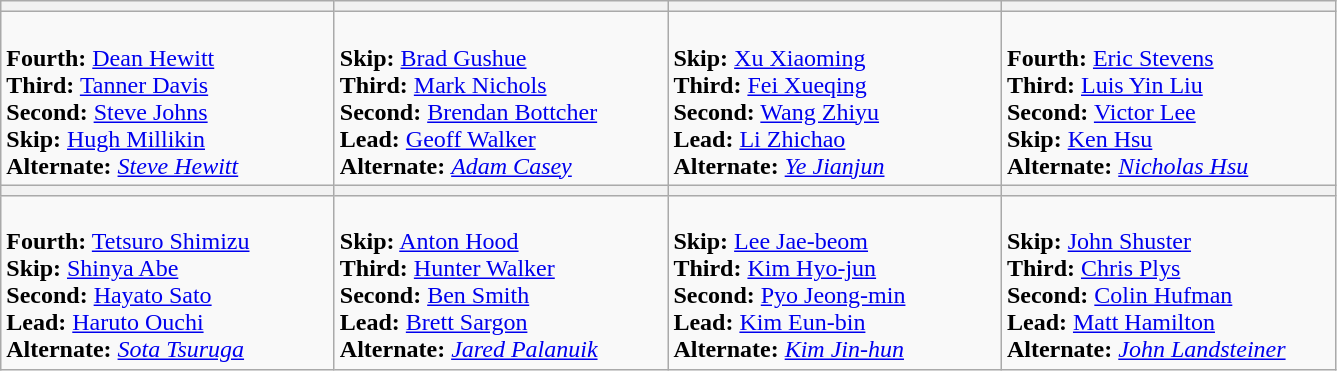<table class="wikitable">
<tr>
<th width=215></th>
<th width=215></th>
<th width=215></th>
<th width=215></th>
</tr>
<tr>
<td><br><strong>Fourth:</strong> <a href='#'>Dean Hewitt</a><br>
<strong>Third:</strong> <a href='#'>Tanner Davis</a><br>
<strong>Second:</strong> <a href='#'>Steve Johns</a><br>
<strong>Skip:</strong> <a href='#'>Hugh Millikin</a><br>
<strong>Alternate:</strong> <em><a href='#'>Steve Hewitt</a></em></td>
<td><br><strong>Skip:</strong> <a href='#'>Brad Gushue</a><br>
<strong>Third:</strong> <a href='#'>Mark Nichols</a><br>
<strong>Second:</strong> <a href='#'>Brendan Bottcher</a><br>
<strong>Lead:</strong> <a href='#'>Geoff Walker</a><br>
<strong>Alternate:</strong> <em><a href='#'>Adam Casey</a></em></td>
<td><br><strong>Skip:</strong> <a href='#'>Xu Xiaoming</a><br>
<strong>Third:</strong> <a href='#'>Fei Xueqing</a><br>
<strong>Second:</strong> <a href='#'>Wang Zhiyu</a><br>
<strong>Lead:</strong> <a href='#'>Li Zhichao</a><br>
<strong>Alternate:</strong> <em><a href='#'>Ye Jianjun</a></em></td>
<td><br><strong>Fourth:</strong> <a href='#'>Eric Stevens</a><br>
<strong>Third:</strong> <a href='#'>Luis Yin Liu</a><br>
<strong>Second:</strong> <a href='#'>Victor Lee</a><br>
<strong>Skip:</strong> <a href='#'>Ken Hsu</a><br>
<strong>Alternate:</strong> <em><a href='#'>Nicholas Hsu</a></em></td>
</tr>
<tr>
<th width=215></th>
<th width=215></th>
<th width=215></th>
<th width=215></th>
</tr>
<tr>
<td><br><strong>Fourth:</strong> <a href='#'>Tetsuro Shimizu</a><br>
<strong>Skip:</strong> <a href='#'>Shinya Abe</a><br>
<strong>Second:</strong> <a href='#'>Hayato Sato</a><br>
<strong>Lead:</strong> <a href='#'>Haruto Ouchi</a><br>
<strong>Alternate:</strong> <em><a href='#'>Sota Tsuruga</a></em></td>
<td><br><strong>Skip:</strong> <a href='#'>Anton Hood</a><br>
<strong>Third:</strong> <a href='#'>Hunter Walker</a><br>
<strong>Second:</strong> <a href='#'>Ben Smith</a><br>
<strong>Lead:</strong> <a href='#'>Brett Sargon</a><br>
<strong>Alternate:</strong> <em><a href='#'>Jared Palanuik</a></em></td>
<td><br><strong>Skip:</strong> <a href='#'>Lee Jae-beom</a><br>
<strong>Third:</strong> <a href='#'>Kim Hyo-jun</a><br>
<strong>Second:</strong> <a href='#'>Pyo Jeong-min</a><br>
<strong>Lead:</strong> <a href='#'>Kim Eun-bin</a><br>
<strong>Alternate:</strong> <em><a href='#'>Kim Jin-hun</a></em></td>
<td><br><strong>Skip:</strong> <a href='#'>John Shuster</a><br>
<strong>Third:</strong> <a href='#'>Chris Plys</a><br>
<strong>Second:</strong> <a href='#'>Colin Hufman</a><br>
<strong>Lead:</strong> <a href='#'>Matt Hamilton</a><br>
<strong>Alternate:</strong> <em><a href='#'>John Landsteiner</a></em></td>
</tr>
</table>
